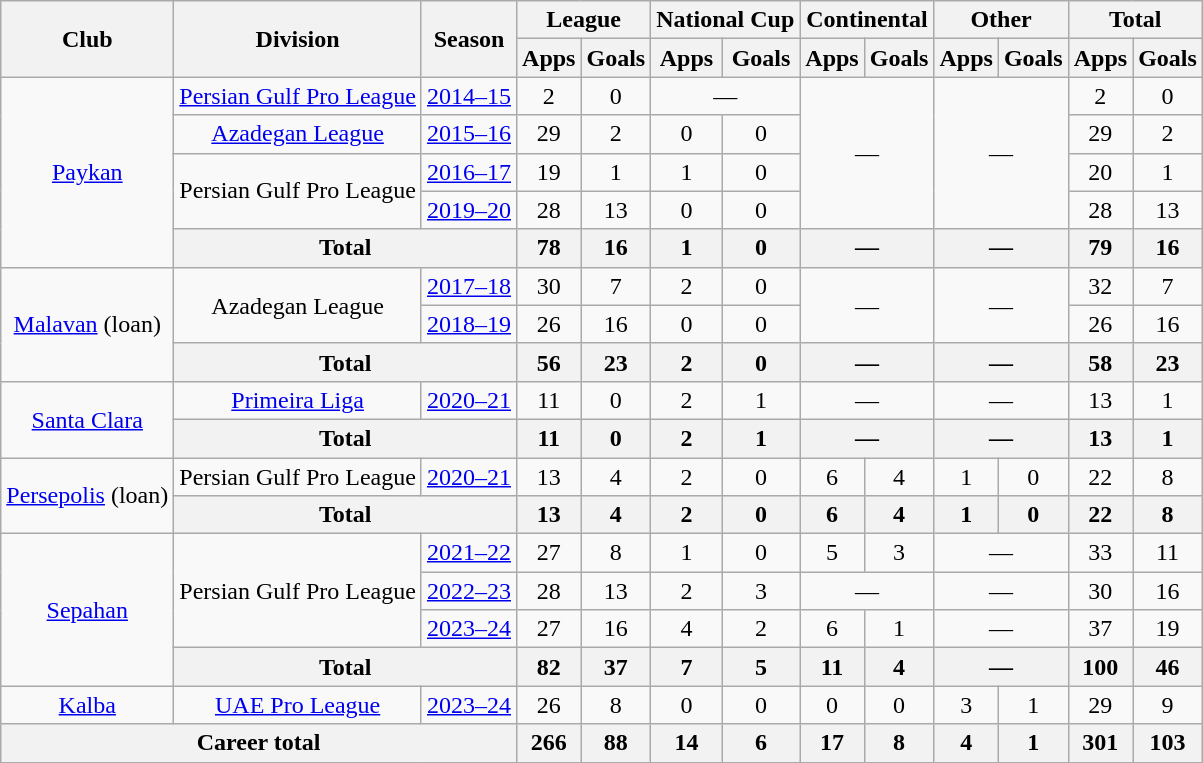<table class="wikitable" style="text-align: center;">
<tr>
<th rowspan="2">Club</th>
<th rowspan="2">Division</th>
<th rowspan="2">Season</th>
<th colspan="2">League</th>
<th colspan="2">National Cup</th>
<th colspan="2">Continental</th>
<th colspan="2">Other</th>
<th colspan="2">Total</th>
</tr>
<tr>
<th>Apps</th>
<th>Goals</th>
<th>Apps</th>
<th>Goals</th>
<th>Apps</th>
<th>Goals</th>
<th>Apps</th>
<th>Goals</th>
<th>Apps</th>
<th>Goals</th>
</tr>
<tr>
<td rowspan="5"><a href='#'>Paykan</a></td>
<td><a href='#'>Persian Gulf Pro League</a></td>
<td><a href='#'>2014–15</a></td>
<td>2</td>
<td>0</td>
<td colspan=2>—</td>
<td colspan="2" rowspan="4">—</td>
<td colspan="2" rowspan="4">—</td>
<td>2</td>
<td>0</td>
</tr>
<tr>
<td><a href='#'>Azadegan League</a></td>
<td><a href='#'>2015–16</a></td>
<td>29</td>
<td>2</td>
<td>0</td>
<td>0</td>
<td>29</td>
<td>2</td>
</tr>
<tr>
<td rowspan="2">Persian Gulf Pro League</td>
<td><a href='#'>2016–17</a></td>
<td>19</td>
<td>1</td>
<td>1</td>
<td>0</td>
<td>20</td>
<td>1</td>
</tr>
<tr>
<td><a href='#'>2019–20</a></td>
<td>28</td>
<td>13</td>
<td>0</td>
<td>0</td>
<td>28</td>
<td>13</td>
</tr>
<tr>
<th colspan="2">Total</th>
<th>78</th>
<th>16</th>
<th>1</th>
<th>0</th>
<th colspan=2>—</th>
<th colspan=2>—</th>
<th>79</th>
<th>16</th>
</tr>
<tr>
<td rowspan="3"><a href='#'>Malavan</a> (loan)</td>
<td rowspan="2">Azadegan League</td>
<td><a href='#'>2017–18</a></td>
<td>30</td>
<td>7</td>
<td>2</td>
<td>0</td>
<td colspan="2" rowspan="2">—</td>
<td colspan="2" rowspan="2">—</td>
<td>32</td>
<td>7</td>
</tr>
<tr>
<td><a href='#'>2018–19</a></td>
<td>26</td>
<td>16</td>
<td>0</td>
<td>0</td>
<td>26</td>
<td>16</td>
</tr>
<tr>
<th colspan="2">Total</th>
<th>56</th>
<th>23</th>
<th>2</th>
<th>0</th>
<th colspan=2>—</th>
<th colspan=2>—</th>
<th>58</th>
<th>23</th>
</tr>
<tr>
<td rowspan="2"><a href='#'>Santa Clara</a></td>
<td><a href='#'>Primeira Liga</a></td>
<td><a href='#'>2020–21</a></td>
<td>11</td>
<td>0</td>
<td>2</td>
<td>1</td>
<td colspan=2>—</td>
<td colspan=2>—</td>
<td>13</td>
<td>1</td>
</tr>
<tr>
<th colspan="2">Total</th>
<th>11</th>
<th>0</th>
<th>2</th>
<th>1</th>
<th colspan=2>—</th>
<th colspan=2>—</th>
<th>13</th>
<th>1</th>
</tr>
<tr>
<td rowspan="2"><a href='#'>Persepolis</a> (loan)</td>
<td>Persian Gulf Pro League</td>
<td><a href='#'>2020–21</a></td>
<td>13</td>
<td>4</td>
<td>2</td>
<td>0</td>
<td>6</td>
<td>4</td>
<td>1</td>
<td>0</td>
<td>22</td>
<td>8</td>
</tr>
<tr>
<th colspan="2">Total</th>
<th>13</th>
<th>4</th>
<th>2</th>
<th>0</th>
<th>6</th>
<th>4</th>
<th>1</th>
<th>0</th>
<th>22</th>
<th>8</th>
</tr>
<tr>
<td rowspan="4"><a href='#'>Sepahan</a></td>
<td rowspan="3">Persian Gulf Pro League</td>
<td><a href='#'>2021–22</a></td>
<td>27</td>
<td>8</td>
<td>1</td>
<td>0</td>
<td>5</td>
<td>3</td>
<td colspan=2>—</td>
<td>33</td>
<td>11</td>
</tr>
<tr>
<td><a href='#'>2022–23</a></td>
<td>28</td>
<td>13</td>
<td>2</td>
<td>3</td>
<td colspan=2>—</td>
<td colspan=2>—</td>
<td>30</td>
<td>16</td>
</tr>
<tr>
<td><a href='#'>2023–24</a></td>
<td>27</td>
<td>16</td>
<td>4</td>
<td>2</td>
<td>6</td>
<td>1</td>
<td colspan=2>—</td>
<td>37</td>
<td>19</td>
</tr>
<tr>
<th colspan="2">Total</th>
<th>82</th>
<th>37</th>
<th>7</th>
<th>5</th>
<th>11</th>
<th>4</th>
<th colspan=2>—</th>
<th>100</th>
<th>46</th>
</tr>
<tr>
<td><a href='#'>Kalba</a></td>
<td><a href='#'>UAE Pro League</a></td>
<td><a href='#'>2023–24</a></td>
<td>26</td>
<td>8</td>
<td>0</td>
<td>0</td>
<td>0</td>
<td>0</td>
<td>3</td>
<td>1</td>
<td>29</td>
<td>9</td>
</tr>
<tr>
<th colspan=3>Career total</th>
<th>266</th>
<th>88</th>
<th>14</th>
<th>6</th>
<th>17</th>
<th>8</th>
<th>4</th>
<th>1</th>
<th>301</th>
<th>103</th>
</tr>
</table>
